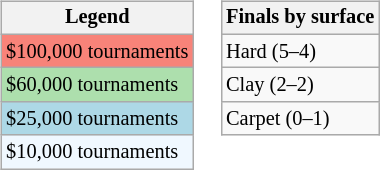<table>
<tr valign=top>
<td><br><table class=wikitable style=font-size:85%>
<tr>
<th>Legend</th>
</tr>
<tr style="background:#f88379;">
<td>$100,000 tournaments</td>
</tr>
<tr style="background:#addfad;">
<td>$60,000 tournaments</td>
</tr>
<tr style="background:lightblue;">
<td>$25,000 tournaments</td>
</tr>
<tr style="background:#f0f8ff;">
<td>$10,000 tournaments</td>
</tr>
</table>
</td>
<td><br><table class=wikitable style=font-size:85%>
<tr>
<th>Finals by surface</th>
</tr>
<tr>
<td>Hard (5–4)</td>
</tr>
<tr>
<td>Clay (2–2)</td>
</tr>
<tr>
<td>Carpet (0–1)</td>
</tr>
</table>
</td>
</tr>
</table>
